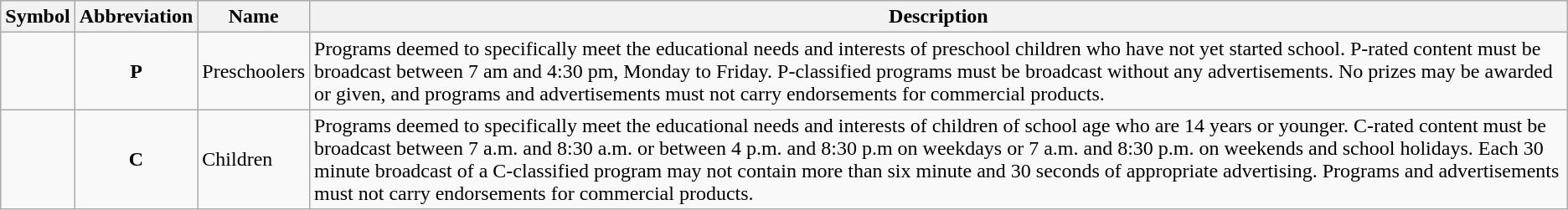<table class="wikitable">
<tr>
<th>Symbol</th>
<th>Abbreviation</th>
<th>Name</th>
<th>Description</th>
</tr>
<tr>
<td align="center"></td>
<td align="center"><strong>P</strong></td>
<td>Preschoolers</td>
<td>Programs deemed to specifically meet the educational needs and interests of preschool children who have not yet started school. P-rated content must be broadcast between 7 am and 4:30 pm, Monday to Friday. P-classified programs must be broadcast without any advertisements. No prizes may be awarded or given, and programs and advertisements must not carry endorsements for commercial products.</td>
</tr>
<tr>
<td align="center"></td>
<td align="center"><strong>C</strong></td>
<td>Children</td>
<td>Programs deemed to specifically meet the educational needs and interests of children of school age who are 14 years or younger. C-rated content must be broadcast between 7 a.m. and 8:30 a.m. or between 4 p.m. and 8:30 p.m on weekdays or 7 a.m. and 8:30 p.m. on weekends and school holidays. Each 30 minute broadcast of a C-classified program may not contain more than six minute and 30 seconds of appropriate advertising. Programs and advertisements must not carry endorsements for commercial products.</td>
</tr>
</table>
